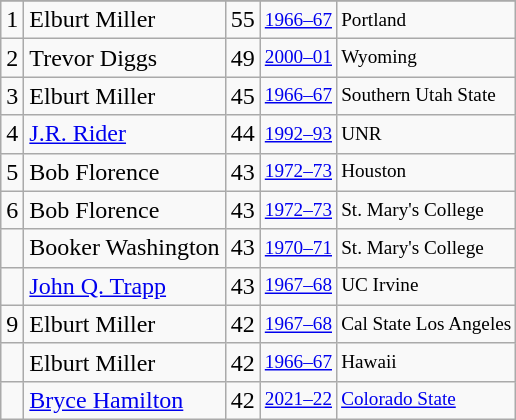<table class="wikitable">
<tr>
</tr>
<tr>
<td>1</td>
<td>Elburt Miller</td>
<td>55</td>
<td style="font-size:80%;"><a href='#'>1966–67</a></td>
<td style="font-size:80%;">Portland</td>
</tr>
<tr>
<td>2</td>
<td>Trevor Diggs</td>
<td>49</td>
<td style="font-size:80%;"><a href='#'>2000–01</a></td>
<td style="font-size:80%;">Wyoming</td>
</tr>
<tr>
<td>3</td>
<td>Elburt Miller</td>
<td>45</td>
<td style="font-size:80%;"><a href='#'>1966–67</a></td>
<td style="font-size:80%;">Southern Utah State</td>
</tr>
<tr>
<td>4</td>
<td><a href='#'>J.R. Rider</a></td>
<td>44</td>
<td style="font-size:80%;"><a href='#'>1992–93</a></td>
<td style="font-size:80%;">UNR</td>
</tr>
<tr>
<td>5</td>
<td>Bob Florence</td>
<td>43</td>
<td style="font-size:80%;"><a href='#'>1972–73</a></td>
<td style="font-size:80%;">Houston</td>
</tr>
<tr>
<td>6</td>
<td>Bob Florence</td>
<td>43</td>
<td style="font-size:80%;"><a href='#'>1972–73</a></td>
<td style="font-size:80%;">St. Mary's College</td>
</tr>
<tr>
<td></td>
<td>Booker Washington</td>
<td>43</td>
<td style="font-size:80%;"><a href='#'>1970–71</a></td>
<td style="font-size:80%;">St. Mary's College</td>
</tr>
<tr>
<td></td>
<td><a href='#'>John Q. Trapp</a></td>
<td>43</td>
<td style="font-size:80%;"><a href='#'>1967–68</a></td>
<td style="font-size:80%;">UC Irvine</td>
</tr>
<tr>
<td>9</td>
<td>Elburt Miller</td>
<td>42</td>
<td style="font-size:80%;"><a href='#'>1967–68</a></td>
<td style="font-size:80%;">Cal State Los Angeles</td>
</tr>
<tr>
<td></td>
<td>Elburt Miller</td>
<td>42</td>
<td style="font-size:80%;"><a href='#'>1966–67</a></td>
<td style="font-size:80%;">Hawaii</td>
</tr>
<tr>
<td></td>
<td><a href='#'>Bryce Hamilton</a></td>
<td>42</td>
<td style="font-size:80%;"><a href='#'>2021–22</a></td>
<td style="font-size:80%;"><a href='#'>Colorado State</a></td>
</tr>
</table>
